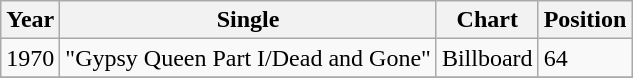<table class="wikitable">
<tr>
<th align="left">Year</th>
<th align="left">Single</th>
<th align="left">Chart</th>
<th align="left">Position</th>
</tr>
<tr>
<td align="left">1970</td>
<td align="left">"Gypsy Queen Part I/Dead and Gone"</td>
<td align="left">Billboard</td>
<td align="left">64</td>
</tr>
<tr>
</tr>
</table>
